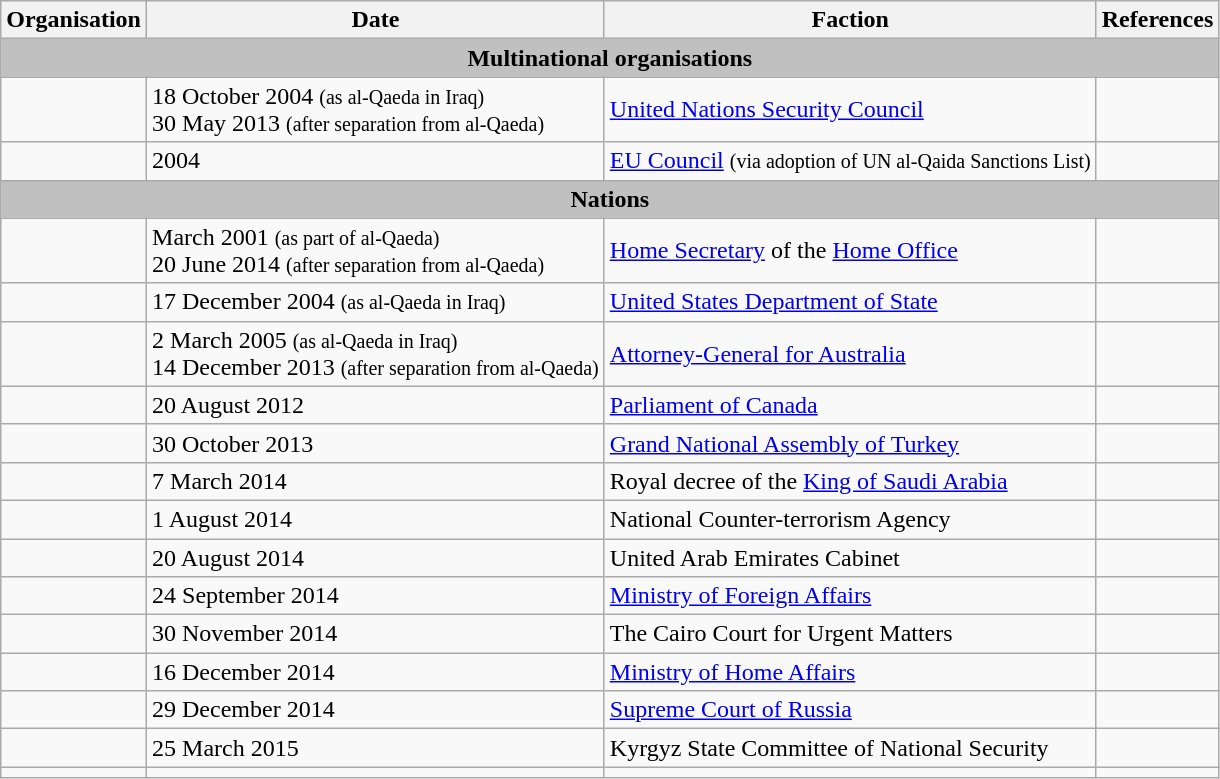<table class="wikitable">
<tr>
<th>Organisation</th>
<th>Date</th>
<th>Faction</th>
<th>References</th>
</tr>
<tr>
<td colspan="4" style="background: silver; font-weight:bold; text-align:center;">Multinational organisations</td>
</tr>
<tr>
<td></td>
<td>18 October 2004 <small>(as al-Qaeda in Iraq)</small><br>30 May 2013 <small>(after separation from al‑Qaeda)</small></td>
<td><a href='#'>United Nations Security Council</a></td>
<td></td>
</tr>
<tr>
<td></td>
<td>2004</td>
<td><a href='#'>EU Council</a> <small>(via adoption of UN al-Qaida Sanctions List)</small></td>
<td></td>
</tr>
<tr>
<td colspan="4" style="background: silver; font-weight:bold; text-align:center;">Nations</td>
</tr>
<tr>
<td></td>
<td>March 2001 <small>(as part of al-Qaeda)</small><br>20 June 2014 <small>(after separation from al‑Qaeda)</small></td>
<td><a href='#'>Home Secretary</a> of the <a href='#'>Home Office</a></td>
<td></td>
</tr>
<tr>
<td></td>
<td>17 December 2004 <small>(as al-Qaeda in Iraq)</small></td>
<td><a href='#'>United States Department of State</a></td>
<td></td>
</tr>
<tr>
<td></td>
<td>2 March 2005 <small>(as al-Qaeda in Iraq)</small><br>14 December 2013 <small>(after separation from al‑Qaeda)</small></td>
<td><a href='#'>Attorney-General for Australia</a></td>
<td></td>
</tr>
<tr>
<td></td>
<td>20 August 2012</td>
<td><a href='#'>Parliament of Canada</a></td>
<td></td>
</tr>
<tr>
<td></td>
<td>30 October 2013</td>
<td><a href='#'>Grand National Assembly of Turkey</a></td>
<td></td>
</tr>
<tr>
<td></td>
<td>7 March 2014</td>
<td>Royal decree of the <a href='#'>King of Saudi Arabia</a></td>
<td></td>
</tr>
<tr>
<td></td>
<td>1 August 2014</td>
<td>National Counter-terrorism Agency </td>
<td></td>
</tr>
<tr>
<td></td>
<td>20 August 2014</td>
<td>United Arab Emirates Cabinet</td>
<td></td>
</tr>
<tr>
<td></td>
<td>24 September 2014</td>
<td><a href='#'>Ministry of Foreign Affairs</a></td>
<td></td>
</tr>
<tr>
<td></td>
<td>30 November 2014</td>
<td>The Cairo Court for Urgent Matters</td>
<td></td>
</tr>
<tr>
<td></td>
<td>16 December 2014</td>
<td><a href='#'>Ministry of Home Affairs</a></td>
<td></td>
</tr>
<tr>
<td></td>
<td>29 December 2014</td>
<td><a href='#'>Supreme Court of Russia</a></td>
<td></td>
</tr>
<tr>
<td></td>
<td>25 March 2015</td>
<td>Kyrgyz State Committee of National Security</td>
<td></td>
</tr>
<tr>
<td></td>
<td></td>
<td></td>
<td></td>
</tr>
</table>
